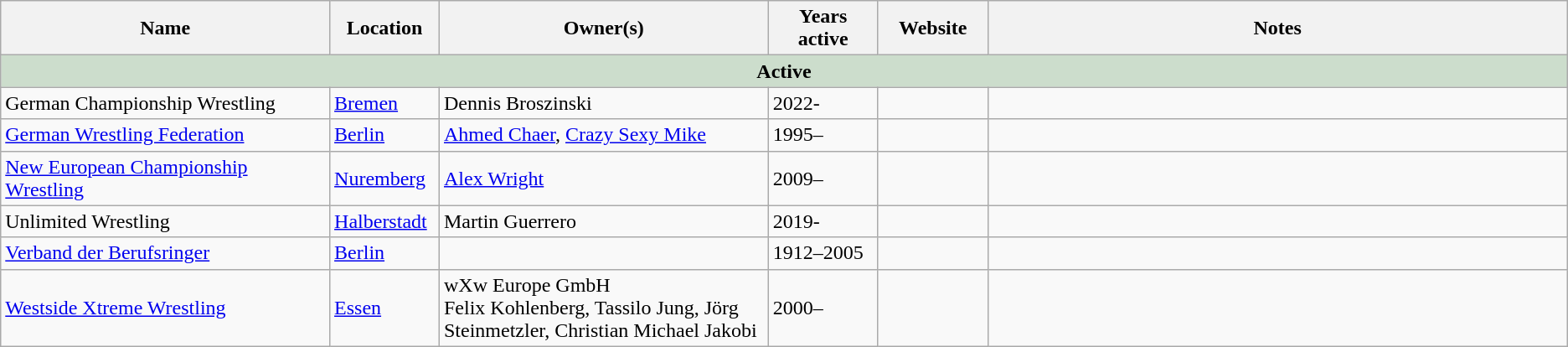<table class="wikitable sortable" style="text-align: left;">
<tr>
<th width="21%">Name</th>
<th width="7%">Location</th>
<th width="21%">Owner(s)</th>
<th width="7%">Years active</th>
<th width="7%">Website</th>
<th width="55%">Notes</th>
</tr>
<tr>
<td colspan="6" style="background: #ccddcc;" align="center"><strong>Active</strong></td>
</tr>
<tr valign="top">
<td>German Championship Wrestling</td>
<td><a href='#'>Bremen</a></td>
<td>Dennis Broszinski</td>
<td>2022-</td>
<td></td>
<td></td>
</tr>
<tr>
<td><a href='#'>German Wrestling Federation</a></td>
<td><a href='#'>Berlin</a></td>
<td><a href='#'>Ahmed Chaer</a>, <a href='#'>Crazy Sexy Mike</a></td>
<td>1995–</td>
<td></td>
<td></td>
</tr>
<tr>
<td><a href='#'>New European Championship Wrestling</a></td>
<td><a href='#'>Nuremberg</a></td>
<td><a href='#'>Alex Wright</a></td>
<td>2009–</td>
<td></td>
<td></td>
</tr>
<tr>
<td>Unlimited Wrestling</td>
<td><a href='#'>Halberstadt</a></td>
<td>Martin Guerrero</td>
<td>2019-</td>
<td></td>
<td></td>
</tr>
<tr>
<td><a href='#'>Verband der Berufsringer</a></td>
<td><a href='#'>Berlin</a></td>
<td></td>
<td>1912–2005</td>
<td></td>
<td></td>
</tr>
<tr>
<td><a href='#'>Westside Xtreme Wrestling</a></td>
<td><a href='#'>Essen</a></td>
<td>wXw Europe GmbH<br>Felix Kohlenberg, Tassilo Jung, Jörg Steinmetzler, Christian Michael Jakobi</td>
<td>2000–</td>
<td></td>
<td></td>
</tr>
</table>
